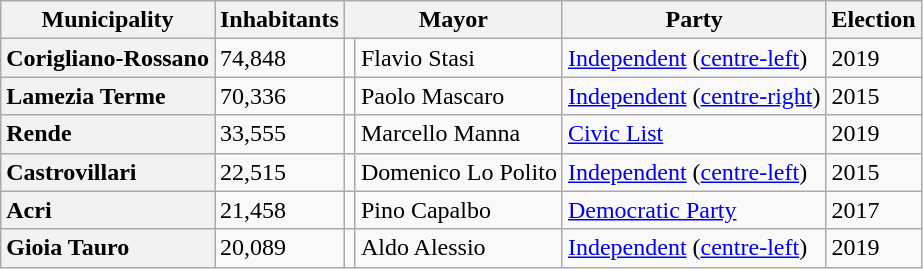<table class="wikitable" border="1">
<tr>
<th scope="col">Municipality</th>
<th colspan=1>Inhabitants</th>
<th colspan=2>Mayor</th>
<th colspan=1>Party</th>
<th colspan=1>Election</th>
</tr>
<tr>
<th scope="row" style="text-align: left;">Corigliano-Rossano</th>
<td>74,848</td>
<td></td>
<td>Flavio Stasi</td>
<td><a href='#'>Independent</a> (<a href='#'>centre-left</a>)</td>
<td>2019</td>
</tr>
<tr>
<th scope="row" style="text-align: left;">Lamezia Terme</th>
<td>70,336</td>
<td></td>
<td>Paolo Mascaro</td>
<td><a href='#'>Independent</a> (<a href='#'>centre-right</a>)</td>
<td>2015</td>
</tr>
<tr>
<th scope="row" style="text-align: left;">Rende</th>
<td>33,555</td>
<td></td>
<td>Marcello Manna</td>
<td><a href='#'>Civic List</a></td>
<td>2019</td>
</tr>
<tr>
<th scope="row" style="text-align: left;">Castrovillari</th>
<td>22,515</td>
<td></td>
<td>Domenico Lo Polito</td>
<td><a href='#'>Independent</a> (<a href='#'>centre-left</a>)</td>
<td>2015</td>
</tr>
<tr>
<th scope="row" style="text-align: left;">Acri</th>
<td>21,458</td>
<td></td>
<td>Pino Capalbo</td>
<td><a href='#'>Democratic Party</a></td>
<td>2017</td>
</tr>
<tr>
<th scope="row" style="text-align: left;">Gioia Tauro</th>
<td>20,089</td>
<td></td>
<td>Aldo Alessio</td>
<td><a href='#'>Independent</a> (<a href='#'>centre-left</a>)</td>
<td>2019</td>
</tr>
</table>
